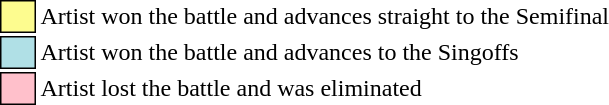<table class="toccolours" style="font-size: 100%; white-space: nowrap">
<tr>
<td style="background:#FDFC8F; border: 1px solid black">     </td>
<td>Artist won the battle and advances straight to the Semifinal</td>
</tr>
<tr>
<td style="background:#b0e0e6; border:1px solid black">     </td>
<td>Artist won the battle and advances to the Singoffs</td>
</tr>
<tr>
<td style="background:pink; border: 1px solid black">     </td>
<td>Artist lost the battle and was eliminated</td>
</tr>
</table>
